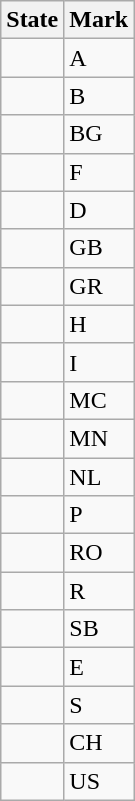<table class="wikitable sortable">
<tr>
<th>State</th>
<th>Mark</th>
</tr>
<tr>
<td></td>
<td>A</td>
</tr>
<tr>
<td></td>
<td>B</td>
</tr>
<tr>
<td></td>
<td>BG</td>
</tr>
<tr>
<td></td>
<td>F</td>
</tr>
<tr>
<td></td>
<td>D</td>
</tr>
<tr>
<td></td>
<td>GB</td>
</tr>
<tr>
<td></td>
<td>GR</td>
</tr>
<tr>
<td></td>
<td>H</td>
</tr>
<tr>
<td></td>
<td>I</td>
</tr>
<tr>
<td></td>
<td>MC</td>
</tr>
<tr>
<td></td>
<td>MN</td>
</tr>
<tr>
<td></td>
<td>NL</td>
</tr>
<tr>
<td></td>
<td>P</td>
</tr>
<tr>
<td></td>
<td>RO</td>
</tr>
<tr>
<td></td>
<td>R</td>
</tr>
<tr>
<td></td>
<td>SB</td>
</tr>
<tr>
<td></td>
<td>E</td>
</tr>
<tr>
<td></td>
<td>S</td>
</tr>
<tr>
<td></td>
<td>CH</td>
</tr>
<tr>
<td></td>
<td>US</td>
</tr>
</table>
